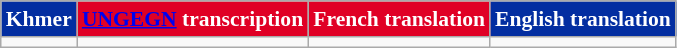<table class="wikitable" style="font-size:90%;">
<tr>
<td style="text-align:center; color:#FFFFFF; background:#032EA1;"><strong>Khmer</strong></td>
<td style="text-align:center; color:#FFFFFF; background:#E00025;"><strong><a href='#'>UNGEGN</a> transcription</strong></td>
<td style="text-align:center; color:#FFFFFF; background:#E00025;"><strong>French translation</strong></td>
<td style="text-align:center; color:#FFFFFF; background:#032EA1;"><strong>English translation</strong></td>
</tr>
<tr style="vertical-align:top; white-space:nowrap;">
<td></td>
<td></td>
<td></td>
<td></td>
</tr>
</table>
